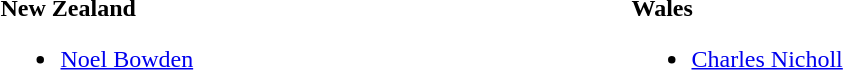<table style="width:100%;">
<tr>
<td style="vertical-align:top; width:20%;"><br><strong>New Zealand</strong><ul><li> <a href='#'>Noel Bowden</a></li></ul></td>
<td style="vertical-align:top; width:20%;"><br><strong>Wales</strong><ul><li> <a href='#'>Charles Nicholl</a></li></ul></td>
<td style="vertical-align:top; width:20%;"></td>
</tr>
</table>
